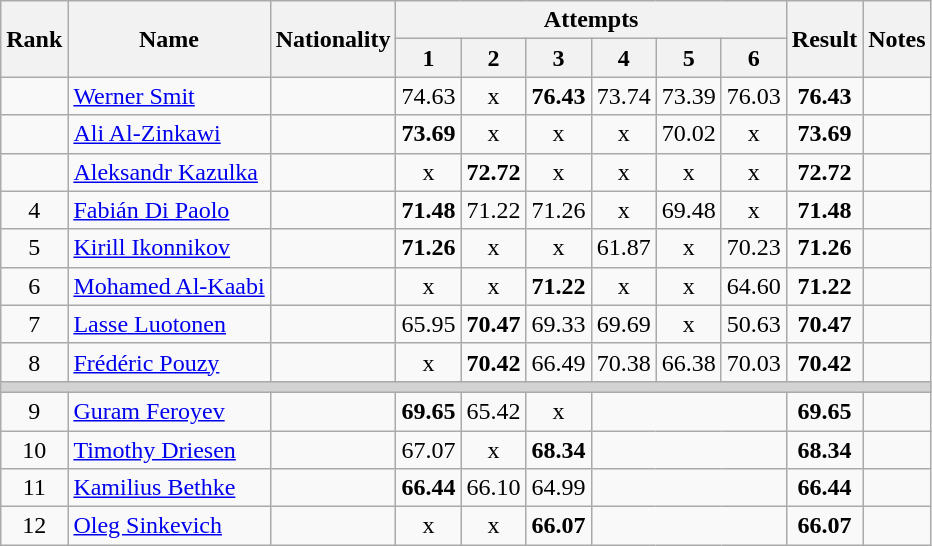<table class="wikitable sortable" style="text-align:center">
<tr>
<th rowspan=2>Rank</th>
<th rowspan=2>Name</th>
<th rowspan=2>Nationality</th>
<th colspan=6>Attempts</th>
<th rowspan=2>Result</th>
<th rowspan=2>Notes</th>
</tr>
<tr>
<th>1</th>
<th>2</th>
<th>3</th>
<th>4</th>
<th>5</th>
<th>6</th>
</tr>
<tr>
<td></td>
<td align=left><a href='#'>Werner Smit</a></td>
<td align=left></td>
<td>74.63</td>
<td>x</td>
<td><strong>76.43</strong></td>
<td>73.74</td>
<td>73.39</td>
<td>76.03</td>
<td><strong>76.43</strong></td>
<td></td>
</tr>
<tr>
<td></td>
<td align=left><a href='#'>Ali Al-Zinkawi</a></td>
<td align=left></td>
<td><strong>73.69</strong></td>
<td>x</td>
<td>x</td>
<td>x</td>
<td>70.02</td>
<td>x</td>
<td><strong>73.69</strong></td>
<td></td>
</tr>
<tr>
<td></td>
<td align=left><a href='#'>Aleksandr Kazulka</a></td>
<td align=left></td>
<td>x</td>
<td><strong>72.72</strong></td>
<td>x</td>
<td>x</td>
<td>x</td>
<td>x</td>
<td><strong>72.72</strong></td>
<td></td>
</tr>
<tr>
<td>4</td>
<td align=left><a href='#'>Fabián Di Paolo</a></td>
<td align=left></td>
<td><strong>71.48</strong></td>
<td>71.22</td>
<td>71.26</td>
<td>x</td>
<td>69.48</td>
<td>x</td>
<td><strong>71.48</strong></td>
<td></td>
</tr>
<tr>
<td>5</td>
<td align=left><a href='#'>Kirill Ikonnikov</a></td>
<td align=left></td>
<td><strong>71.26</strong></td>
<td>x</td>
<td>x</td>
<td>61.87</td>
<td>x</td>
<td>70.23</td>
<td><strong>71.26</strong></td>
<td></td>
</tr>
<tr>
<td>6</td>
<td align=left><a href='#'>Mohamed Al-Kaabi</a></td>
<td align=left></td>
<td>x</td>
<td>x</td>
<td><strong>71.22</strong></td>
<td>x</td>
<td>x</td>
<td>64.60</td>
<td><strong>71.22</strong></td>
<td></td>
</tr>
<tr>
<td>7</td>
<td align=left><a href='#'>Lasse Luotonen</a></td>
<td align=left></td>
<td>65.95</td>
<td><strong>70.47</strong></td>
<td>69.33</td>
<td>69.69</td>
<td>x</td>
<td>50.63</td>
<td><strong>70.47</strong></td>
<td></td>
</tr>
<tr>
<td>8</td>
<td align=left><a href='#'>Frédéric Pouzy</a></td>
<td align=left></td>
<td>x</td>
<td><strong>70.42</strong></td>
<td>66.49</td>
<td>70.38</td>
<td>66.38</td>
<td>70.03</td>
<td><strong>70.42</strong></td>
<td></td>
</tr>
<tr>
<td colspan=11 bgcolor=lightgray></td>
</tr>
<tr>
<td>9</td>
<td align=left><a href='#'>Guram Feroyev</a></td>
<td align=left></td>
<td><strong>69.65</strong></td>
<td>65.42</td>
<td>x</td>
<td colspan=3></td>
<td><strong>69.65</strong></td>
<td></td>
</tr>
<tr>
<td>10</td>
<td align=left><a href='#'>Timothy Driesen</a></td>
<td align=left></td>
<td>67.07</td>
<td>x</td>
<td><strong>68.34</strong></td>
<td colspan=3></td>
<td><strong>68.34</strong></td>
<td></td>
</tr>
<tr>
<td>11</td>
<td align=left><a href='#'>Kamilius Bethke</a></td>
<td align=left></td>
<td><strong>66.44</strong></td>
<td>66.10</td>
<td>64.99</td>
<td colspan=3></td>
<td><strong>66.44</strong></td>
<td></td>
</tr>
<tr>
<td>12</td>
<td align=left><a href='#'>Oleg Sinkevich</a></td>
<td align=left></td>
<td>x</td>
<td>x</td>
<td><strong>66.07</strong></td>
<td colspan=3></td>
<td><strong>66.07</strong></td>
<td></td>
</tr>
</table>
